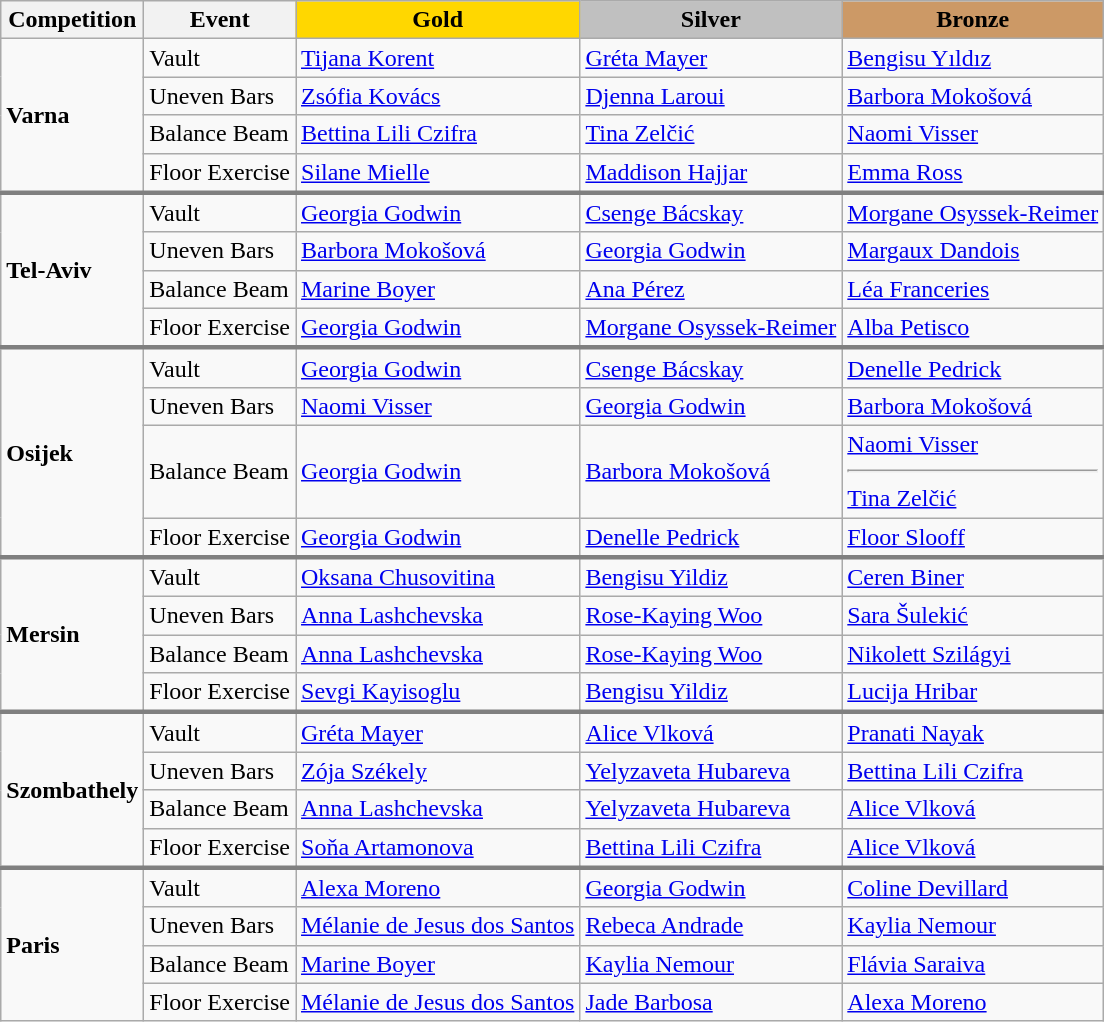<table class="wikitable">
<tr>
<th>Competition</th>
<th>Event</th>
<th style="background-color:gold;">Gold</th>
<th style="background-color:silver;">Silver</th>
<th style="background-color:#c96;">Bronze</th>
</tr>
<tr>
<td rowspan=4><strong>Varna</strong></td>
<td>Vault</td>
<td> <a href='#'>Tijana Korent</a></td>
<td> <a href='#'>Gréta Mayer</a></td>
<td> <a href='#'>Bengisu Yıldız</a></td>
</tr>
<tr>
<td>Uneven Bars</td>
<td> <a href='#'>Zsófia Kovács</a></td>
<td> <a href='#'>Djenna Laroui</a></td>
<td> <a href='#'>Barbora Mokošová</a></td>
</tr>
<tr>
<td>Balance Beam</td>
<td> <a href='#'>Bettina Lili Czifra</a></td>
<td> <a href='#'>Tina Zelčić</a></td>
<td> <a href='#'>Naomi Visser</a></td>
</tr>
<tr>
<td>Floor Exercise</td>
<td> <a href='#'>Silane Mielle</a></td>
<td> <a href='#'>Maddison Hajjar</a></td>
<td> <a href='#'>Emma Ross</a></td>
</tr>
<tr style="border-top: 3px solid grey;">
<td rowspan=4><strong>Tel-Aviv</strong></td>
<td>Vault</td>
<td> <a href='#'>Georgia Godwin</a></td>
<td> <a href='#'>Csenge Bácskay</a></td>
<td> <a href='#'>Morgane Osyssek-Reimer</a></td>
</tr>
<tr>
<td>Uneven Bars</td>
<td> <a href='#'>Barbora Mokošová</a></td>
<td> <a href='#'>Georgia Godwin</a></td>
<td> <a href='#'>Margaux Dandois</a></td>
</tr>
<tr>
<td>Balance Beam</td>
<td> <a href='#'>Marine Boyer</a></td>
<td> <a href='#'>Ana Pérez</a></td>
<td> <a href='#'>Léa Franceries</a></td>
</tr>
<tr>
<td>Floor Exercise</td>
<td> <a href='#'>Georgia Godwin</a></td>
<td> <a href='#'>Morgane Osyssek-Reimer</a></td>
<td> <a href='#'>Alba Petisco</a></td>
</tr>
<tr style="border-top: 3px solid grey;">
<td rowspan=4><strong>Osijek</strong></td>
<td>Vault</td>
<td> <a href='#'>Georgia Godwin</a></td>
<td> <a href='#'>Csenge Bácskay</a></td>
<td> <a href='#'>Denelle Pedrick</a></td>
</tr>
<tr>
<td>Uneven Bars</td>
<td> <a href='#'>Naomi Visser</a></td>
<td> <a href='#'>Georgia Godwin</a></td>
<td> <a href='#'>Barbora Mokošová</a></td>
</tr>
<tr>
<td>Balance Beam</td>
<td> <a href='#'>Georgia Godwin</a></td>
<td> <a href='#'>Barbora Mokošová</a></td>
<td> <a href='#'>Naomi Visser</a><hr> <a href='#'>Tina Zelčić</a></td>
</tr>
<tr>
<td>Floor Exercise</td>
<td> <a href='#'>Georgia Godwin</a></td>
<td> <a href='#'>Denelle Pedrick</a></td>
<td> <a href='#'>Floor Slooff</a></td>
</tr>
<tr style="border-top: 3px solid grey;">
<td rowspan=4><strong>Mersin</strong></td>
<td>Vault</td>
<td> <a href='#'>Oksana Chusovitina</a></td>
<td> <a href='#'>Bengisu Yildiz</a></td>
<td> <a href='#'>Ceren Biner</a></td>
</tr>
<tr>
<td>Uneven Bars</td>
<td> <a href='#'>Anna Lashchevska</a></td>
<td> <a href='#'>Rose-Kaying Woo</a></td>
<td> <a href='#'>Sara Šulekić</a></td>
</tr>
<tr>
<td>Balance Beam</td>
<td> <a href='#'>Anna Lashchevska</a></td>
<td> <a href='#'>Rose-Kaying Woo</a></td>
<td> <a href='#'>Nikolett Szilágyi</a></td>
</tr>
<tr>
<td>Floor Exercise</td>
<td> <a href='#'>Sevgi Kayisoglu</a></td>
<td> <a href='#'>Bengisu Yildiz</a></td>
<td> <a href='#'>Lucija Hribar</a></td>
</tr>
<tr style="border-top: 3px solid grey;">
<td rowspan=4><strong>Szombathely</strong></td>
<td>Vault</td>
<td> <a href='#'>Gréta Mayer</a></td>
<td> <a href='#'>Alice Vlková</a></td>
<td> <a href='#'>Pranati Nayak</a></td>
</tr>
<tr>
<td>Uneven Bars</td>
<td> <a href='#'>Zója Székely</a></td>
<td> <a href='#'>Yelyzaveta Hubareva</a></td>
<td> <a href='#'>Bettina Lili Czifra</a></td>
</tr>
<tr>
<td>Balance Beam</td>
<td> <a href='#'>Anna Lashchevska</a></td>
<td> <a href='#'>Yelyzaveta Hubareva</a></td>
<td> <a href='#'>Alice Vlková</a></td>
</tr>
<tr>
<td>Floor Exercise</td>
<td> <a href='#'>Soňa Artamonova</a></td>
<td> <a href='#'>Bettina Lili Czifra</a></td>
<td> <a href='#'>Alice Vlková</a></td>
</tr>
<tr style="border-top: 3px solid grey;">
<td rowspan=4><strong>Paris</strong></td>
<td>Vault</td>
<td> <a href='#'>Alexa Moreno</a></td>
<td> <a href='#'>Georgia Godwin</a></td>
<td> <a href='#'>Coline Devillard</a></td>
</tr>
<tr>
<td>Uneven Bars</td>
<td> <a href='#'>Mélanie de Jesus dos Santos</a></td>
<td> <a href='#'>Rebeca Andrade</a></td>
<td> <a href='#'>Kaylia Nemour</a></td>
</tr>
<tr>
<td>Balance Beam</td>
<td> <a href='#'>Marine Boyer</a></td>
<td> <a href='#'>Kaylia Nemour</a></td>
<td> <a href='#'>Flávia Saraiva</a></td>
</tr>
<tr>
<td>Floor Exercise</td>
<td> <a href='#'>Mélanie de Jesus dos Santos</a></td>
<td> <a href='#'>Jade Barbosa</a></td>
<td> <a href='#'>Alexa Moreno</a></td>
</tr>
</table>
